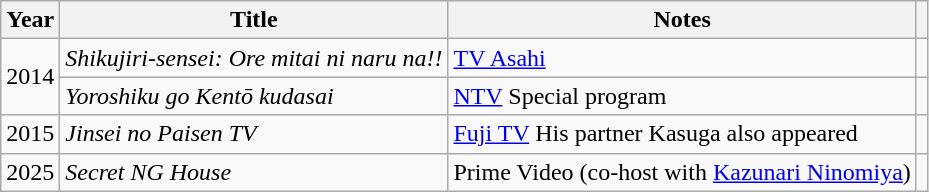<table class="wikitable">
<tr>
<th>Year</th>
<th>Title</th>
<th>Notes</th>
<th></th>
</tr>
<tr>
<td rowspan="2">2014</td>
<td><em>Shikujiri-sensei: Ore mitai ni naru na!!</em></td>
<td><a href='#'>TV Asahi</a></td>
<td></td>
</tr>
<tr>
<td><em>Yoroshiku go Kentō kudasai</em></td>
<td><a href='#'>NTV</a> Special program</td>
<td></td>
</tr>
<tr>
<td>2015</td>
<td><em>Jinsei no Paisen TV</em></td>
<td><a href='#'>Fuji TV</a> His partner Kasuga also appeared</td>
<td></td>
</tr>
<tr>
<td>2025</td>
<td><em>Secret NG House</em></td>
<td>Prime Video (co-host with <a href='#'>Kazunari Ninomiya</a>)</td>
<td></td>
</tr>
</table>
